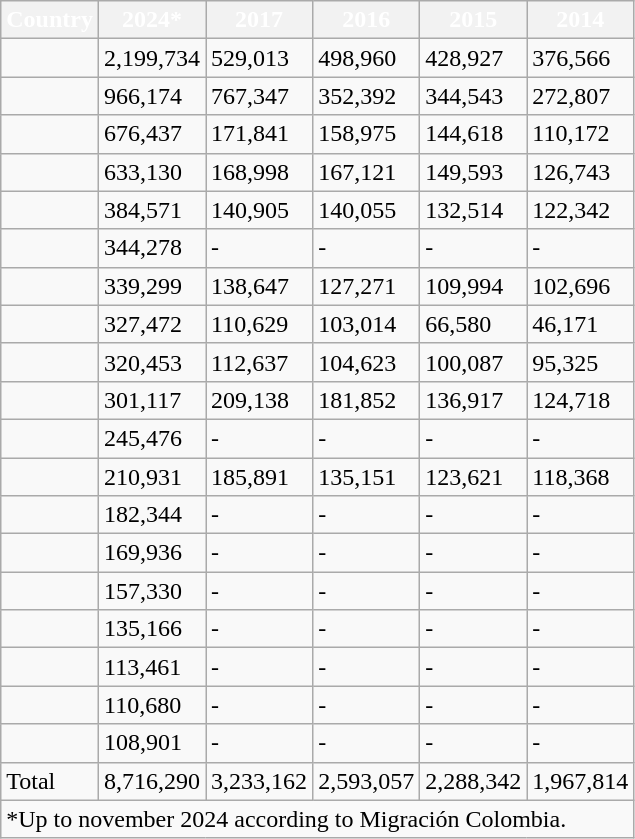<table class="wikitable sortable collapsible">
<tr style="color:white;">
<th>Country</th>
<th>2024*</th>
<th>2017</th>
<th>2016</th>
<th>2015</th>
<th>2014</th>
</tr>
<tr>
<td></td>
<td>2,199,734</td>
<td>529,013</td>
<td>498,960</td>
<td>428,927</td>
<td>376,566</td>
</tr>
<tr>
<td></td>
<td>966,174</td>
<td>767,347</td>
<td>352,392</td>
<td>344,543</td>
<td>272,807</td>
</tr>
<tr>
<td></td>
<td>676,437</td>
<td>171,841</td>
<td>158,975</td>
<td>144,618</td>
<td>110,172</td>
</tr>
<tr>
<td></td>
<td>633,130</td>
<td>168,998</td>
<td>167,121</td>
<td>149,593</td>
<td>126,743</td>
</tr>
<tr>
<td></td>
<td>384,571</td>
<td>140,905</td>
<td>140,055</td>
<td>132,514</td>
<td>122,342</td>
</tr>
<tr>
<td></td>
<td>344,278</td>
<td>-</td>
<td>-</td>
<td>-</td>
<td>-</td>
</tr>
<tr>
<td></td>
<td>339,299</td>
<td>138,647</td>
<td>127,271</td>
<td>109,994</td>
<td>102,696</td>
</tr>
<tr>
<td></td>
<td>327,472</td>
<td>110,629</td>
<td>103,014</td>
<td>66,580</td>
<td>46,171</td>
</tr>
<tr>
<td></td>
<td>320,453</td>
<td>112,637</td>
<td>104,623</td>
<td>100,087</td>
<td>95,325</td>
</tr>
<tr>
<td></td>
<td>301,117</td>
<td>209,138</td>
<td>181,852</td>
<td>136,917</td>
<td>124,718</td>
</tr>
<tr>
<td></td>
<td>245,476</td>
<td>-</td>
<td>-</td>
<td>-</td>
<td>-</td>
</tr>
<tr>
<td></td>
<td>210,931</td>
<td>185,891</td>
<td>135,151</td>
<td>123,621</td>
<td>118,368</td>
</tr>
<tr>
<td></td>
<td>182,344</td>
<td>-</td>
<td>-</td>
<td>-</td>
<td>-</td>
</tr>
<tr>
<td></td>
<td>169,936</td>
<td>-</td>
<td>-</td>
<td>-</td>
<td>-</td>
</tr>
<tr>
<td></td>
<td>157,330</td>
<td>-</td>
<td>-</td>
<td>-</td>
<td>-</td>
</tr>
<tr>
<td></td>
<td>135,166</td>
<td>-</td>
<td>-</td>
<td>-</td>
<td>-</td>
</tr>
<tr>
<td></td>
<td>113,461</td>
<td>-</td>
<td>-</td>
<td>-</td>
<td>-</td>
</tr>
<tr>
<td></td>
<td>110,680</td>
<td>-</td>
<td>-</td>
<td>-</td>
<td>-</td>
</tr>
<tr>
<td></td>
<td>108,901</td>
<td>-</td>
<td>-</td>
<td>-</td>
<td>-</td>
</tr>
<tr>
<td>Total</td>
<td>8,716,290</td>
<td>3,233,162</td>
<td>2,593,057</td>
<td>2,288,342</td>
<td>1,967,814</td>
</tr>
<tr>
<td colspan="6">*Up to november 2024 according to Migración Colombia.</td>
</tr>
</table>
